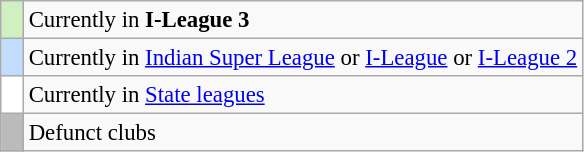<table class="wikitable" style="text-align:left; font-size:95%;">
<tr>
<td style="width:8px; background:#D0F0C0;"></td>
<td>Currently in <strong>I-League 3</strong></td>
</tr>
<tr>
<td style="width:8px; background:#c1ddfd;"></td>
<td>Currently in <a href='#'>Indian Super League</a> or <a href='#'>I-League</a> or <a href='#'>I-League 2</a></td>
</tr>
<tr>
<td style="width:8px; background:#ffffff;"></td>
<td>Currently in <a href='#'>State leagues</a></td>
</tr>
<tr>
<td style="width:8px; background:#bbb;"></td>
<td>Defunct clubs</td>
</tr>
</table>
